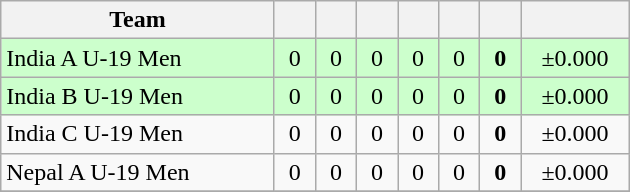<table class="wikitable" style="text-align:center">
<tr>
<th style="width:175px;">Team</th>
<th style="width:20px;"></th>
<th style="width:20px;"></th>
<th style="width:20px;"></th>
<th style="width:20px;"></th>
<th style="width:20px;"></th>
<th style="width:20px;"></th>
<th style="width:65px;"></th>
</tr>
<tr style="background:#cfc;">
<td style="text-align:left">India A U-19 Men</td>
<td>0</td>
<td>0</td>
<td>0</td>
<td>0</td>
<td>0</td>
<td><strong>0</strong></td>
<td>±0.000</td>
</tr>
<tr style="background:#cfc;">
<td style="text-align:left">India B U-19 Men</td>
<td>0</td>
<td>0</td>
<td>0</td>
<td>0</td>
<td>0</td>
<td><strong>0</strong></td>
<td>±0.000</td>
</tr>
<tr>
<td style="text-align:left">India C U-19 Men</td>
<td>0</td>
<td>0</td>
<td>0</td>
<td>0</td>
<td>0</td>
<td><strong>0</strong></td>
<td>±0.000</td>
</tr>
<tr>
<td style="text-align:left">Nepal A U-19 Men</td>
<td>0</td>
<td>0</td>
<td>0</td>
<td>0</td>
<td>0</td>
<td><strong>0</strong></td>
<td>±0.000</td>
</tr>
<tr>
</tr>
</table>
